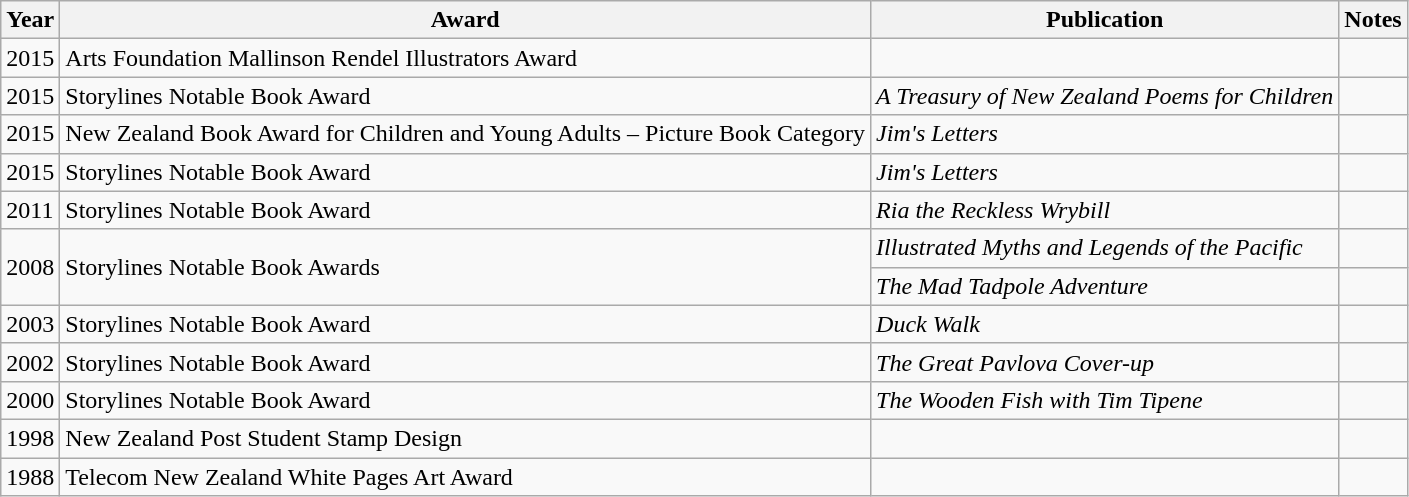<table class="wikitable">
<tr>
<th>Year</th>
<th>Award</th>
<th>Publication</th>
<th>Notes</th>
</tr>
<tr>
<td>2015</td>
<td>Arts Foundation Mallinson Rendel Illustrators Award</td>
<td></td>
<td></td>
</tr>
<tr>
<td>2015</td>
<td>Storylines Notable Book Award</td>
<td><em>A Treasury of New Zealand Poems for Children</em></td>
<td></td>
</tr>
<tr>
<td>2015</td>
<td>New Zealand Book Award for Children and Young Adults – Picture Book Category</td>
<td><em>Jim's Letters</em></td>
<td></td>
</tr>
<tr>
<td>2015</td>
<td>Storylines Notable Book Award</td>
<td><em>Jim's Letters</em></td>
<td></td>
</tr>
<tr>
<td>2011</td>
<td>Storylines Notable Book Award</td>
<td><em>Ria the Reckless Wrybill</em></td>
<td></td>
</tr>
<tr>
<td rowspan="2">2008</td>
<td rowspan="2">Storylines Notable Book Awards</td>
<td><em>Illustrated Myths and Legends of the Pacific</em></td>
<td></td>
</tr>
<tr>
<td><em>The Mad Tadpole Adventure</em></td>
<td></td>
</tr>
<tr>
<td>2003</td>
<td>Storylines Notable Book Award</td>
<td><em>Duck Walk</em></td>
<td></td>
</tr>
<tr>
<td>2002</td>
<td>Storylines Notable Book Award</td>
<td><em>The Great Pavlova Cover-up</em></td>
<td></td>
</tr>
<tr>
<td>2000</td>
<td>Storylines Notable Book Award</td>
<td><em>The Wooden Fish with Tim Tipene</em></td>
<td></td>
</tr>
<tr>
<td>1998</td>
<td>New Zealand Post Student Stamp Design</td>
<td></td>
<td></td>
</tr>
<tr>
<td>1988</td>
<td>Telecom New Zealand White Pages Art Award</td>
<td></td>
<td></td>
</tr>
</table>
